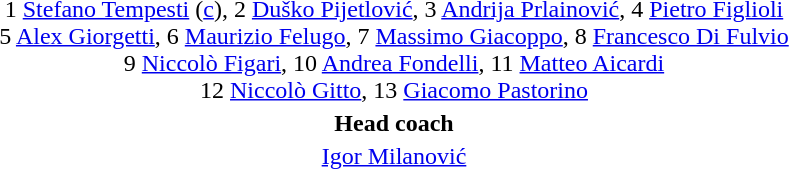<table style="text-align: center; margin-top: 2em; margin-left: auto; margin-right: auto">
<tr>
<td>1 <a href='#'>Stefano Tempesti</a> (<a href='#'>c</a>), 2 <a href='#'>Duško Pijetlović</a>, 3 <a href='#'>Andrija Prlainović</a>, 4 <a href='#'>Pietro Figlioli</a><br>5 <a href='#'>Alex Giorgetti</a>, 6 <a href='#'>Maurizio Felugo</a>, 7 <a href='#'>Massimo Giacoppo</a>, 8 <a href='#'>Francesco Di Fulvio</a><br>9 <a href='#'>Niccolò Figari</a>, 10 <a href='#'>Andrea Fondelli</a>, 11 <a href='#'>Matteo Aicardi</a><br>12 <a href='#'>Niccolò Gitto</a>, 13 <a href='#'>Giacomo Pastorino</a></td>
</tr>
<tr>
<td><strong>Head coach</strong></td>
</tr>
<tr>
<td><a href='#'>Igor Milanović</a></td>
</tr>
</table>
